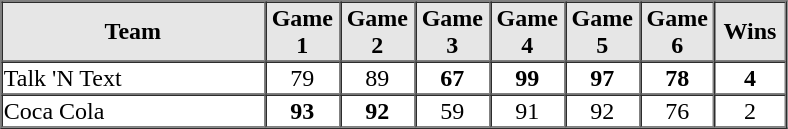<table border=1 cellspacing=0 width=525 align=center>
<tr style="text-align:center; background-color:#e6e6e6;">
<th align=center width=30%>Team</th>
<th width=8%>Game 1</th>
<th width=8%>Game 2</th>
<th width=8%>Game 3</th>
<th width=8%>Game 4</th>
<th width=8%>Game 5</th>
<th width=8%>Game 6</th>
<th width=8%>Wins</th>
</tr>
<tr style="text-align:center;">
<td align=left>Talk 'N Text</td>
<td>79</td>
<td>89</td>
<td><strong>67</strong></td>
<td><strong>99</strong></td>
<td><strong>97</strong></td>
<td><strong>78</strong></td>
<td><strong>4</strong></td>
</tr>
<tr style="text-align:center;">
<td align=left>Coca Cola</td>
<td><strong>93</strong></td>
<td><strong>92</strong></td>
<td>59</td>
<td>91</td>
<td>92</td>
<td>76</td>
<td>2</td>
</tr>
<tr style="text-align:center; font-size: 85%; background-color:#e6e6e6;">
</tr>
</table>
